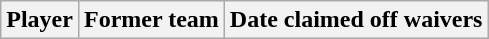<table class="wikitable">
<tr>
<th>Player</th>
<th>Former team</th>
<th>Date claimed off waivers</th>
</tr>
</table>
